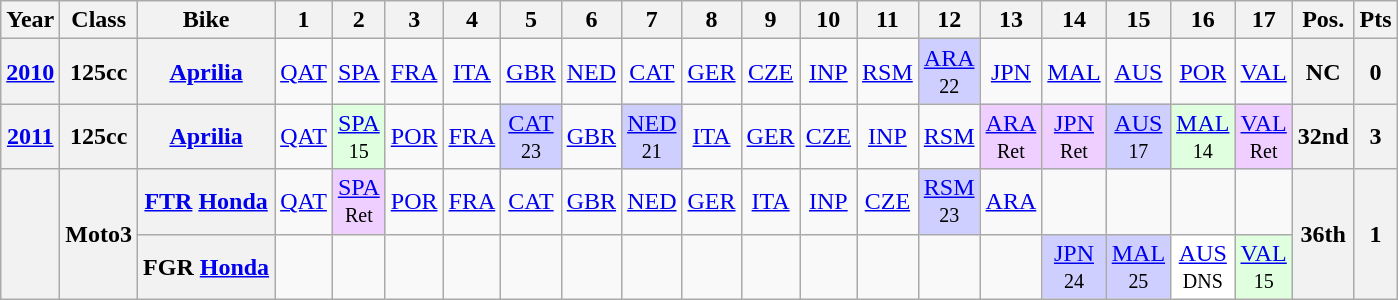<table class="wikitable" style="text-align:center">
<tr>
<th>Year</th>
<th>Class</th>
<th>Bike</th>
<th>1</th>
<th>2</th>
<th>3</th>
<th>4</th>
<th>5</th>
<th>6</th>
<th>7</th>
<th>8</th>
<th>9</th>
<th>10</th>
<th>11</th>
<th>12</th>
<th>13</th>
<th>14</th>
<th>15</th>
<th>16</th>
<th>17</th>
<th>Pos.</th>
<th>Pts</th>
</tr>
<tr>
<th><a href='#'>2010</a></th>
<th>125cc</th>
<th><a href='#'>Aprilia</a></th>
<td><a href='#'>QAT</a></td>
<td><a href='#'>SPA</a></td>
<td><a href='#'>FRA</a></td>
<td><a href='#'>ITA</a></td>
<td><a href='#'>GBR</a></td>
<td><a href='#'>NED</a></td>
<td><a href='#'>CAT</a></td>
<td><a href='#'>GER</a></td>
<td><a href='#'>CZE</a></td>
<td><a href='#'>INP</a></td>
<td><a href='#'>RSM</a></td>
<td style="background:#cfcfff;"><a href='#'>ARA</a><br><small>22</small></td>
<td><a href='#'>JPN</a></td>
<td><a href='#'>MAL</a></td>
<td><a href='#'>AUS</a></td>
<td><a href='#'>POR</a></td>
<td><a href='#'>VAL</a></td>
<th>NC</th>
<th>0</th>
</tr>
<tr>
<th><a href='#'>2011</a></th>
<th>125cc</th>
<th><a href='#'>Aprilia</a></th>
<td><a href='#'>QAT</a></td>
<td style="background:#dfffdf;"><a href='#'>SPA</a><br><small>15</small></td>
<td><a href='#'>POR</a></td>
<td><a href='#'>FRA</a></td>
<td style="background:#cfcfff;"><a href='#'>CAT</a><br><small>23</small></td>
<td><a href='#'>GBR</a></td>
<td style="background:#cfcfff;"><a href='#'>NED</a><br><small>21</small></td>
<td><a href='#'>ITA</a></td>
<td><a href='#'>GER</a></td>
<td><a href='#'>CZE</a></td>
<td><a href='#'>INP</a></td>
<td><a href='#'>RSM</a></td>
<td style="background:#EFCFFF;"><a href='#'>ARA</a><br><small>Ret</small></td>
<td style="background:#EFCFFF;"><a href='#'>JPN</a><br><small>Ret</small></td>
<td style="background:#cfcfff;"><a href='#'>AUS</a><br><small>17</small></td>
<td style="background:#dfffdf;"><a href='#'>MAL</a><br><small>14</small></td>
<td style="background:#EFCFFF;"><a href='#'>VAL</a><br><small>Ret</small></td>
<th>32nd</th>
<th>3</th>
</tr>
<tr>
<th rowspan=2></th>
<th rowspan=2>Moto3</th>
<th><a href='#'>FTR</a> <a href='#'>Honda</a></th>
<td><a href='#'>QAT</a></td>
<td style="background:#EFCFFF;"><a href='#'>SPA</a><br><small>Ret</small></td>
<td><a href='#'>POR</a></td>
<td><a href='#'>FRA</a></td>
<td><a href='#'>CAT</a></td>
<td><a href='#'>GBR</a></td>
<td><a href='#'>NED</a></td>
<td><a href='#'>GER</a></td>
<td><a href='#'>ITA</a></td>
<td><a href='#'>INP</a></td>
<td><a href='#'>CZE</a></td>
<td style="background:#cfcfff;"><a href='#'>RSM</a><br><small>23</small></td>
<td><a href='#'>ARA</a></td>
<td></td>
<td></td>
<td></td>
<td></td>
<th rowspan=2>36th</th>
<th rowspan=2>1</th>
</tr>
<tr>
<th>FGR <a href='#'>Honda</a></th>
<td></td>
<td></td>
<td></td>
<td></td>
<td></td>
<td></td>
<td></td>
<td></td>
<td></td>
<td></td>
<td></td>
<td></td>
<td></td>
<td style="background:#cfcfff;"><a href='#'>JPN</a><br><small>24</small></td>
<td style="background:#cfcfff;"><a href='#'>MAL</a><br><small>25</small></td>
<td style="background:#ffffff;"><a href='#'>AUS</a><br><small>DNS</small></td>
<td style="background:#dfffdf;"><a href='#'>VAL</a><br><small>15</small></td>
</tr>
</table>
